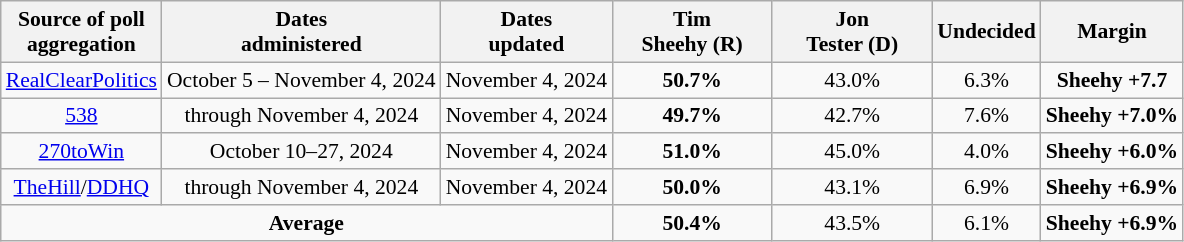<table class="wikitable sortable" style="text-align:center;font-size:90%;line-height:17px">
<tr>
<th>Source of poll<br>aggregation</th>
<th>Dates<br>administered</th>
<th>Dates<br>updated</th>
<th style="width:100px;">Tim<br>Sheehy (R)</th>
<th style="width:100px;">Jon<br>Tester (D)</th>
<th>Undecided<br></th>
<th>Margin</th>
</tr>
<tr>
<td><a href='#'>RealClearPolitics</a></td>
<td>October 5 – November 4, 2024</td>
<td>November 4, 2024</td>
<td><strong>50.7%</strong></td>
<td>43.0%</td>
<td>6.3%</td>
<td><strong>Sheehy +7.7</strong></td>
</tr>
<tr>
<td><a href='#'>538</a></td>
<td>through November 4, 2024</td>
<td>November 4, 2024</td>
<td><strong>49.7%</strong></td>
<td>42.7%</td>
<td>7.6%</td>
<td><strong>Sheehy +7.0%</strong></td>
</tr>
<tr>
<td><a href='#'>270toWin</a></td>
<td>October 10–27, 2024</td>
<td>November 4, 2024</td>
<td><strong>51.0%</strong></td>
<td>45.0%</td>
<td>4.0%</td>
<td><strong>Sheehy +6.0%</strong></td>
</tr>
<tr>
<td><a href='#'>TheHill</a>/<a href='#'>DDHQ</a></td>
<td>through November 4, 2024</td>
<td>November 4, 2024</td>
<td><strong>50.0%</strong></td>
<td>43.1%</td>
<td>6.9%</td>
<td><strong>Sheehy +6.9%</strong></td>
</tr>
<tr>
<td colspan="3"><strong>Average</strong></td>
<td><strong>50.4%</strong></td>
<td>43.5%</td>
<td>6.1%</td>
<td><strong>Sheehy +6.9%</strong></td>
</tr>
</table>
